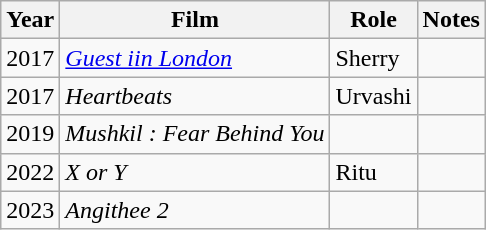<table class="wikitable">
<tr>
<th>Year</th>
<th>Film</th>
<th>Role</th>
<th>Notes</th>
</tr>
<tr>
<td>2017</td>
<td><em><a href='#'>Guest iin London</a></em></td>
<td>Sherry</td>
<td></td>
</tr>
<tr>
<td>2017</td>
<td><em>Heartbeats</em></td>
<td>Urvashi</td>
<td></td>
</tr>
<tr>
<td>2019</td>
<td><em>Mushkil : Fear Behind You</em></td>
<td></td>
<td></td>
</tr>
<tr>
<td>2022</td>
<td><em>X or Y</em></td>
<td>Ritu</td>
<td></td>
</tr>
<tr>
<td>2023</td>
<td><em>Angithee 2</em></td>
<td></td>
<td></td>
</tr>
</table>
